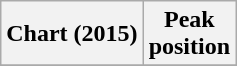<table class="wikitable sortable plainrowheaders" style="text-align:center">
<tr>
<th scope="col">Chart (2015)</th>
<th scope="col">Peak<br>position</th>
</tr>
<tr>
</tr>
</table>
